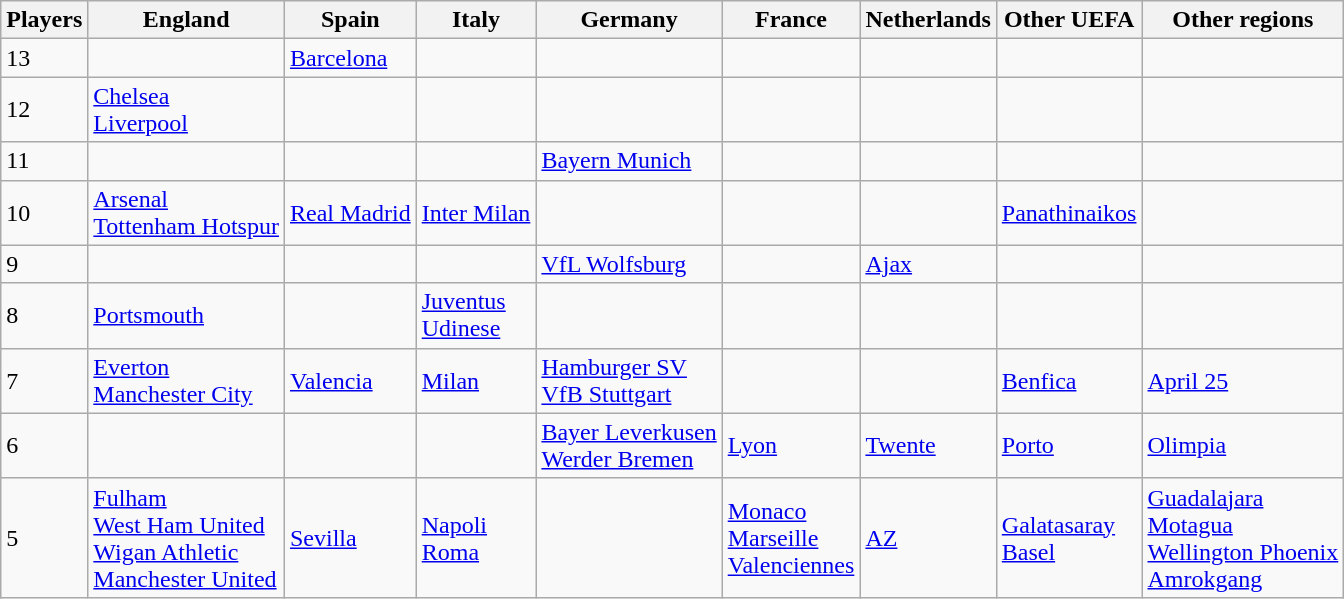<table class="wikitable">
<tr>
<th>Players</th>
<th> England</th>
<th> Spain</th>
<th> Italy</th>
<th> Germany</th>
<th> France</th>
<th> Netherlands</th>
<th>Other UEFA</th>
<th>Other regions</th>
</tr>
<tr>
<td>13</td>
<td></td>
<td><a href='#'>Barcelona</a></td>
<td></td>
<td></td>
<td></td>
<td></td>
<td></td>
<td></td>
</tr>
<tr>
<td>12</td>
<td><a href='#'>Chelsea</a><br><a href='#'>Liverpool</a></td>
<td></td>
<td></td>
<td></td>
<td></td>
<td></td>
<td></td>
<td></td>
</tr>
<tr>
<td>11</td>
<td></td>
<td></td>
<td></td>
<td><a href='#'>Bayern Munich</a></td>
<td></td>
<td></td>
<td></td>
<td></td>
</tr>
<tr>
<td>10</td>
<td><a href='#'>Arsenal</a><br><a href='#'>Tottenham Hotspur</a></td>
<td><a href='#'>Real Madrid</a></td>
<td><a href='#'>Inter Milan</a></td>
<td></td>
<td></td>
<td></td>
<td> <a href='#'>Panathinaikos</a></td>
<td></td>
</tr>
<tr>
<td>9</td>
<td></td>
<td></td>
<td></td>
<td><a href='#'>VfL Wolfsburg</a></td>
<td></td>
<td><a href='#'>Ajax</a></td>
<td></td>
<td></td>
</tr>
<tr>
<td>8</td>
<td><a href='#'>Portsmouth</a></td>
<td></td>
<td><a href='#'>Juventus</a><br><a href='#'>Udinese</a></td>
<td></td>
<td></td>
<td></td>
<td></td>
<td></td>
</tr>
<tr>
<td>7</td>
<td><a href='#'>Everton</a><br><a href='#'>Manchester City</a></td>
<td><a href='#'>Valencia</a></td>
<td><a href='#'>Milan</a></td>
<td><a href='#'>Hamburger SV</a><br><a href='#'>VfB Stuttgart</a></td>
<td></td>
<td></td>
<td> <a href='#'>Benfica</a></td>
<td> <a href='#'>April 25</a></td>
</tr>
<tr>
<td>6</td>
<td></td>
<td></td>
<td></td>
<td><a href='#'>Bayer Leverkusen</a><br><a href='#'>Werder Bremen</a></td>
<td><a href='#'>Lyon</a></td>
<td><a href='#'>Twente</a></td>
<td> <a href='#'>Porto</a></td>
<td> <a href='#'>Olimpia</a></td>
</tr>
<tr>
<td>5</td>
<td><a href='#'>Fulham</a><br><a href='#'>West Ham United</a><br><a href='#'>Wigan Athletic</a><br><a href='#'>Manchester United</a></td>
<td><a href='#'>Sevilla</a></td>
<td><a href='#'>Napoli</a><br><a href='#'>Roma</a><br></td>
<td></td>
<td><a href='#'>Monaco</a><br><a href='#'>Marseille</a><br><a href='#'>Valenciennes</a></td>
<td><a href='#'>AZ</a></td>
<td> <a href='#'>Galatasaray</a><br> <a href='#'>Basel</a></td>
<td> <a href='#'>Guadalajara</a><br> <a href='#'>Motagua</a><br> <a href='#'>Wellington Phoenix</a><br> <a href='#'>Amrokgang</a></td>
</tr>
</table>
